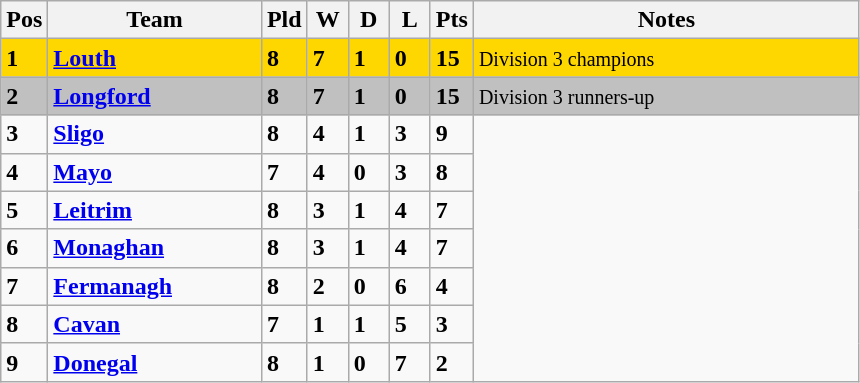<table class="wikitable" style="text-align: centre;">
<tr>
<th width=20>Pos</th>
<th width=135>Team</th>
<th width=20>Pld</th>
<th width=20>W</th>
<th width=20>D</th>
<th width=20>L</th>
<th width=20>Pts</th>
<th width=250>Notes</th>
</tr>
<tr style="background:gold;">
<td><strong>1</strong></td>
<td align=left><strong> <a href='#'>Louth</a> </strong></td>
<td><strong>8</strong></td>
<td><strong>7</strong></td>
<td><strong>1</strong></td>
<td><strong>0</strong></td>
<td><strong>15</strong></td>
<td><small>Division 3 champions</small></td>
</tr>
<tr style="background:silver;">
<td><strong>2</strong></td>
<td align=left><strong> <a href='#'>Longford</a> </strong></td>
<td><strong>8</strong></td>
<td><strong>7</strong></td>
<td><strong>1</strong></td>
<td><strong>0</strong></td>
<td><strong>15</strong></td>
<td><small>Division 3 runners-up</small></td>
</tr>
<tr>
<td><strong>3</strong></td>
<td align=left><strong> <a href='#'>Sligo</a> </strong></td>
<td><strong>8</strong></td>
<td><strong>4</strong></td>
<td><strong>1</strong></td>
<td><strong>3</strong></td>
<td><strong>9</strong></td>
</tr>
<tr>
<td><strong>4</strong></td>
<td align=left><strong> <a href='#'>Mayo</a> </strong></td>
<td><strong>7</strong></td>
<td><strong>4</strong></td>
<td><strong>0</strong></td>
<td><strong>3</strong></td>
<td><strong>8</strong></td>
</tr>
<tr>
<td><strong>5</strong></td>
<td align=left><strong> <a href='#'>Leitrim</a> </strong></td>
<td><strong>8</strong></td>
<td><strong>3</strong></td>
<td><strong>1</strong></td>
<td><strong>4</strong></td>
<td><strong>7</strong></td>
</tr>
<tr>
<td><strong>6</strong></td>
<td align=left><strong> <a href='#'>Monaghan</a> </strong></td>
<td><strong>8</strong></td>
<td><strong>3</strong></td>
<td><strong>1</strong></td>
<td><strong>4</strong></td>
<td><strong>7</strong></td>
</tr>
<tr>
<td><strong>7</strong></td>
<td align=left><strong> <a href='#'>Fermanagh</a> </strong></td>
<td><strong>8</strong></td>
<td><strong>2</strong></td>
<td><strong>0</strong></td>
<td><strong>6</strong></td>
<td><strong>4</strong></td>
</tr>
<tr>
<td><strong>8</strong></td>
<td align=left><strong> <a href='#'>Cavan</a> </strong></td>
<td><strong>7</strong></td>
<td><strong>1</strong></td>
<td><strong>1</strong></td>
<td><strong>5</strong></td>
<td><strong>3</strong></td>
</tr>
<tr>
<td><strong>9</strong></td>
<td align=left><strong> <a href='#'>Donegal</a> </strong></td>
<td><strong>8</strong></td>
<td><strong>1</strong></td>
<td><strong>0</strong></td>
<td><strong>7</strong></td>
<td><strong>2</strong></td>
</tr>
</table>
